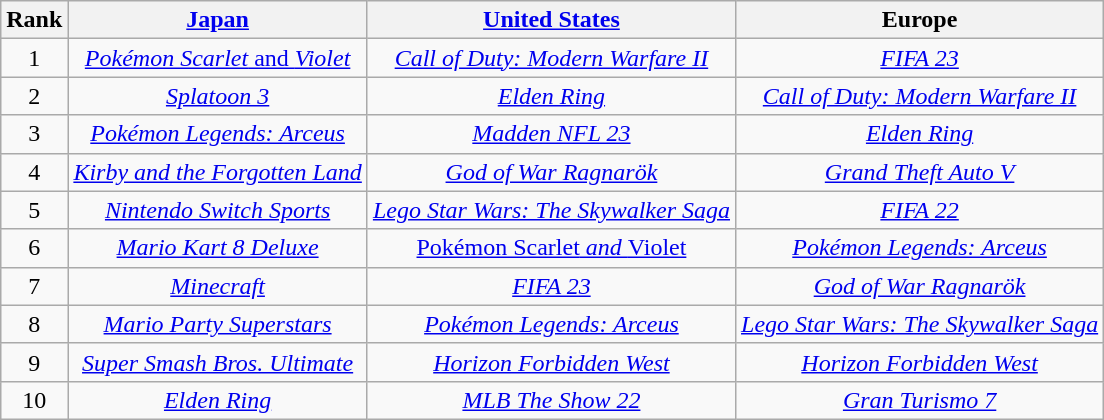<table class="wikitable sortable" style="text-align:center">
<tr>
<th>Rank</th>
<th><a href='#'>Japan</a></th>
<th><a href='#'>United States</a></th>
<th>Europe</th>
</tr>
<tr>
<td>1</td>
<td><a href='#'><em>Pokémon Scarlet</em> and <em>Violet</em></a></td>
<td><em><a href='#'>Call of Duty: Modern Warfare II</a></em></td>
<td><em><a href='#'>FIFA 23</a></em></td>
</tr>
<tr>
<td>2</td>
<td><em><a href='#'>Splatoon 3</a></em></td>
<td><em><a href='#'>Elden Ring</a></em></td>
<td><em><a href='#'>Call of Duty: Modern Warfare II</a></em></td>
</tr>
<tr>
<td>3</td>
<td><em><a href='#'>Pokémon Legends: Arceus</a></em></td>
<td><em><a href='#'>Madden NFL 23</a></em></td>
<td><em><a href='#'>Elden Ring</a></em></td>
</tr>
<tr>
<td>4</td>
<td><em><a href='#'>Kirby and the Forgotten Land</a></em></td>
<td><em><a href='#'>God of War Ragnarök</a></em></td>
<td><em><a href='#'>Grand Theft Auto V</a></em></td>
</tr>
<tr>
<td>5</td>
<td><em><a href='#'>Nintendo Switch Sports</a></em></td>
<td><em><a href='#'>Lego Star Wars: The Skywalker Saga</a></em></td>
<td><em><a href='#'>FIFA 22</a></em></td>
</tr>
<tr>
<td>6</td>
<td><em><a href='#'>Mario Kart 8 Deluxe</a></em></td>
<td><em><a href='#'></em>Pokémon Scarlet<em> and </em>Violet<em></a></em></td>
<td><em><a href='#'>Pokémon Legends: Arceus</a></em></td>
</tr>
<tr>
<td>7</td>
<td><em><a href='#'>Minecraft</a></em></td>
<td><em><a href='#'>FIFA 23</a></em></td>
<td><em><a href='#'>God of War Ragnarök</a></em></td>
</tr>
<tr>
<td>8</td>
<td><em><a href='#'>Mario Party Superstars</a></em></td>
<td><em><a href='#'>Pokémon Legends: Arceus</a></em></td>
<td><em><a href='#'>Lego Star Wars: The Skywalker Saga</a></em></td>
</tr>
<tr>
<td>9</td>
<td><em><a href='#'>Super Smash Bros. Ultimate</a></em></td>
<td><em><a href='#'>Horizon Forbidden West</a></em></td>
<td><em><a href='#'>Horizon Forbidden West</a></em></td>
</tr>
<tr>
<td>10</td>
<td><em><a href='#'>Elden Ring</a></em></td>
<td><em><a href='#'>MLB The Show 22</a></em></td>
<td><em><a href='#'>Gran Turismo 7</a></em></td>
</tr>
</table>
